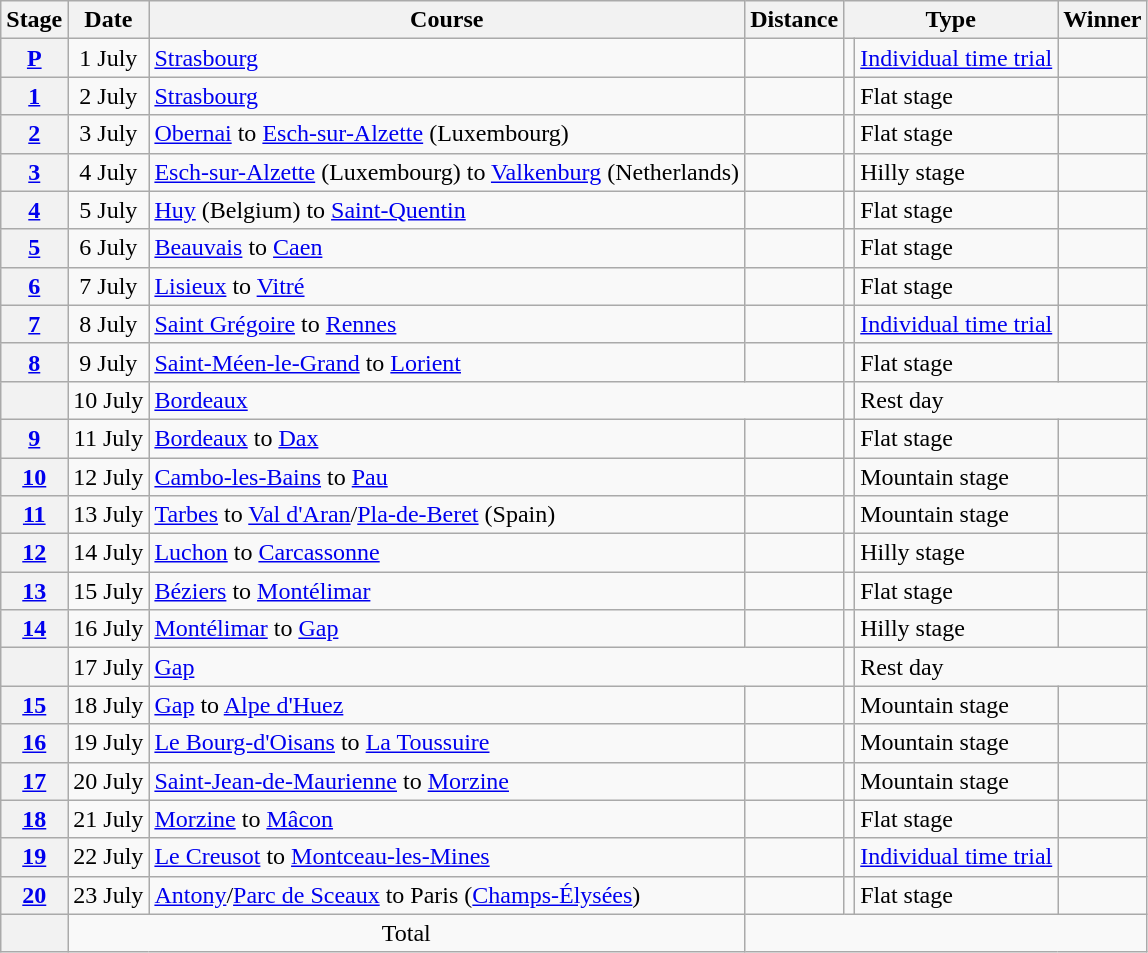<table class="wikitable">
<tr>
<th scope="col">Stage</th>
<th scope="col">Date</th>
<th scope="col">Course</th>
<th scope="col">Distance</th>
<th scope="col" colspan="2">Type</th>
<th scope="col">Winner</th>
</tr>
<tr>
<th scope="row"><a href='#'>P</a></th>
<td style="text-align:center;">1 July</td>
<td><a href='#'>Strasbourg</a></td>
<td style="text-align:center;"></td>
<td></td>
<td><a href='#'>Individual time trial</a></td>
<td></td>
</tr>
<tr>
<th scope="row"><a href='#'>1</a></th>
<td style="text-align:center;">2 July</td>
<td><a href='#'>Strasbourg</a></td>
<td style="text-align:center;"></td>
<td></td>
<td>Flat stage</td>
<td></td>
</tr>
<tr>
<th scope="row"><a href='#'>2</a></th>
<td style="text-align:center;">3 July</td>
<td><a href='#'>Obernai</a> to <a href='#'>Esch-sur-Alzette</a> (Luxembourg)</td>
<td style="text-align:center;"></td>
<td></td>
<td>Flat stage</td>
<td></td>
</tr>
<tr>
<th scope="row"><a href='#'>3</a></th>
<td style="text-align:center;">4 July</td>
<td><a href='#'>Esch-sur-Alzette</a> (Luxembourg) to <a href='#'>Valkenburg</a> (Netherlands)</td>
<td style="text-align:center;"></td>
<td></td>
<td>Hilly stage</td>
<td></td>
</tr>
<tr>
<th scope="row"><a href='#'>4</a></th>
<td style="text-align:center;">5 July</td>
<td><a href='#'>Huy</a> (Belgium) to <a href='#'>Saint-Quentin</a></td>
<td style="text-align:center;"></td>
<td></td>
<td>Flat stage</td>
<td></td>
</tr>
<tr>
<th scope="row"><a href='#'>5</a></th>
<td style="text-align:center;">6 July</td>
<td><a href='#'>Beauvais</a> to <a href='#'>Caen</a></td>
<td style="text-align:center;"></td>
<td></td>
<td>Flat stage</td>
<td></td>
</tr>
<tr>
<th scope="row"><a href='#'>6</a></th>
<td style="text-align:center;">7 July</td>
<td><a href='#'>Lisieux</a> to <a href='#'>Vitré</a></td>
<td style="text-align:center;"></td>
<td></td>
<td>Flat stage</td>
<td></td>
</tr>
<tr>
<th scope="row"><a href='#'>7</a></th>
<td style="text-align:center;">8 July</td>
<td><a href='#'>Saint Grégoire</a> to <a href='#'>Rennes</a></td>
<td style="text-align:center;"></td>
<td></td>
<td><a href='#'>Individual time trial</a></td>
<td></td>
</tr>
<tr>
<th scope="row"><a href='#'>8</a></th>
<td style="text-align:center;">9 July</td>
<td><a href='#'>Saint-Méen-le-Grand</a> to <a href='#'>Lorient</a></td>
<td style="text-align:center;"></td>
<td></td>
<td>Flat stage</td>
<td></td>
</tr>
<tr>
<th scope="row"></th>
<td style="text-align:center;">10 July</td>
<td colspan="2"><a href='#'>Bordeaux</a></td>
<td></td>
<td colspan="2">Rest day</td>
</tr>
<tr>
<th scope="row"><a href='#'>9</a></th>
<td style="text-align:center;">11 July</td>
<td><a href='#'>Bordeaux</a> to <a href='#'>Dax</a></td>
<td style="text-align:center;"></td>
<td></td>
<td>Flat stage</td>
<td></td>
</tr>
<tr>
<th scope="row"><a href='#'>10</a></th>
<td style="text-align:center;">12 July</td>
<td><a href='#'>Cambo-les-Bains</a> to <a href='#'>Pau</a></td>
<td style="text-align:center;"></td>
<td></td>
<td>Mountain stage</td>
<td></td>
</tr>
<tr>
<th scope="row"><a href='#'>11</a></th>
<td style="text-align:center;">13 July</td>
<td><a href='#'>Tarbes</a> to <a href='#'>Val d'Aran</a>/<a href='#'>Pla-de-Beret</a> (Spain)</td>
<td style="text-align:center;"></td>
<td></td>
<td>Mountain stage</td>
<td></td>
</tr>
<tr>
<th scope="row"><a href='#'>12</a></th>
<td style="text-align:center;">14 July</td>
<td><a href='#'>Luchon</a> to <a href='#'>Carcassonne</a></td>
<td style="text-align:center;"></td>
<td></td>
<td>Hilly stage</td>
<td></td>
</tr>
<tr>
<th scope="row"><a href='#'>13</a></th>
<td style="text-align:center;">15 July</td>
<td><a href='#'>Béziers</a> to <a href='#'>Montélimar</a></td>
<td style="text-align:center;"></td>
<td></td>
<td>Flat stage</td>
<td></td>
</tr>
<tr>
<th scope="row"><a href='#'>14</a></th>
<td style="text-align:center;">16 July</td>
<td><a href='#'>Montélimar</a> to <a href='#'>Gap</a></td>
<td style="text-align:center;"></td>
<td></td>
<td>Hilly stage</td>
<td></td>
</tr>
<tr>
<th scope="row"></th>
<td style="text-align:center;">17 July</td>
<td colspan="2"><a href='#'>Gap</a></td>
<td></td>
<td colspan="2">Rest day</td>
</tr>
<tr>
<th scope="row"><a href='#'>15</a></th>
<td style="text-align:center;">18 July</td>
<td><a href='#'>Gap</a> to <a href='#'>Alpe d'Huez</a></td>
<td style="text-align:center;"></td>
<td></td>
<td>Mountain stage</td>
<td></td>
</tr>
<tr>
<th scope="row"><a href='#'>16</a></th>
<td style="text-align:center;">19 July</td>
<td><a href='#'>Le Bourg-d'Oisans</a> to <a href='#'>La Toussuire</a></td>
<td style="text-align:center;"></td>
<td></td>
<td>Mountain stage</td>
<td></td>
</tr>
<tr>
<th scope="row"><a href='#'>17</a></th>
<td style="text-align:center;">20 July</td>
<td><a href='#'>Saint-Jean-de-Maurienne</a> to <a href='#'>Morzine</a></td>
<td style="text-align:center;"></td>
<td></td>
<td>Mountain stage</td>
<td></td>
</tr>
<tr>
<th scope="row"><a href='#'>18</a></th>
<td style="text-align:center;">21 July</td>
<td><a href='#'>Morzine</a> to <a href='#'>Mâcon</a></td>
<td style="text-align:center;"></td>
<td></td>
<td>Flat stage</td>
<td></td>
</tr>
<tr>
<th scope="row"><a href='#'>19</a></th>
<td style="text-align:center;">22 July</td>
<td><a href='#'>Le Creusot</a> to <a href='#'>Montceau-les-Mines</a></td>
<td style="text-align:center;"></td>
<td></td>
<td><a href='#'>Individual time trial</a></td>
<td></td>
</tr>
<tr>
<th scope="row"><a href='#'>20</a></th>
<td style="text-align:center;">23 July</td>
<td><a href='#'>Antony</a>/<a href='#'>Parc de Sceaux</a> to Paris (<a href='#'>Champs-Élysées</a>)</td>
<td style="text-align:center;"></td>
<td></td>
<td>Flat stage</td>
<td></td>
</tr>
<tr>
<th scope="row"></th>
<td colspan="2" style="text-align:center">Total</td>
<td colspan="4" style="text-align:center"></td>
</tr>
</table>
